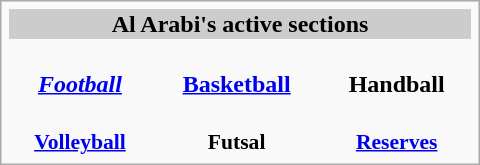<table class="infobox" style="width: 20em; font-size: 95%em;">
<tr bgcolor="#cccccc" style="text-align: center">
<th colspan="3">Al Arabi's active sections</th>
</tr>
<tr style="text-align: center">
<td><br><strong><em><a href='#'>Football</a></em></strong></td>
<td><br><strong><a href='#'>Basketball</a></strong></td>
<td><br><strong>Handball</strong></td>
</tr>
<tr style="font-size: 90%; text-align: center">
<td><br><strong><a href='#'>Volleyball</a></strong></td>
<td><br><strong>Futsal</strong></td>
<td><br><strong><a href='#'>Reserves</a></strong></td>
</tr>
</table>
